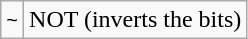<table class="wikitable">
<tr>
<td align="center"><code>~</code></td>
<td>NOT (inverts the bits)</td>
</tr>
</table>
